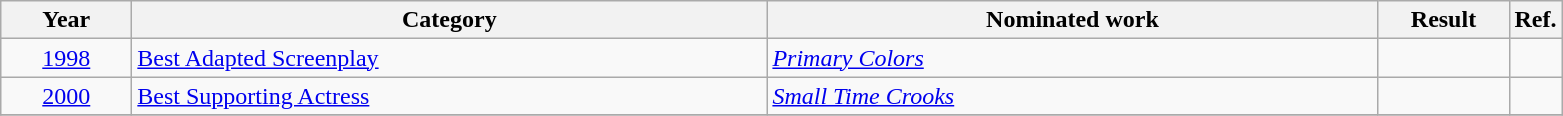<table class=wikitable>
<tr>
<th scope="col" style="width:5em;">Year</th>
<th scope="col" style="width:26em;">Category</th>
<th scope="col" style="width:25em;">Nominated work</th>
<th scope="col" style="width:5em;">Result</th>
<th>Ref.</th>
</tr>
<tr>
<td style="text-align:center;"><a href='#'>1998</a></td>
<td><a href='#'>Best Adapted Screenplay</a></td>
<td><em><a href='#'>Primary Colors</a></em></td>
<td></td>
<td align="center"></td>
</tr>
<tr>
<td style="text-align:center;"><a href='#'>2000</a></td>
<td><a href='#'>Best Supporting Actress</a></td>
<td><em><a href='#'>Small Time Crooks</a></em></td>
<td></td>
<td align="center"></td>
</tr>
<tr>
</tr>
</table>
